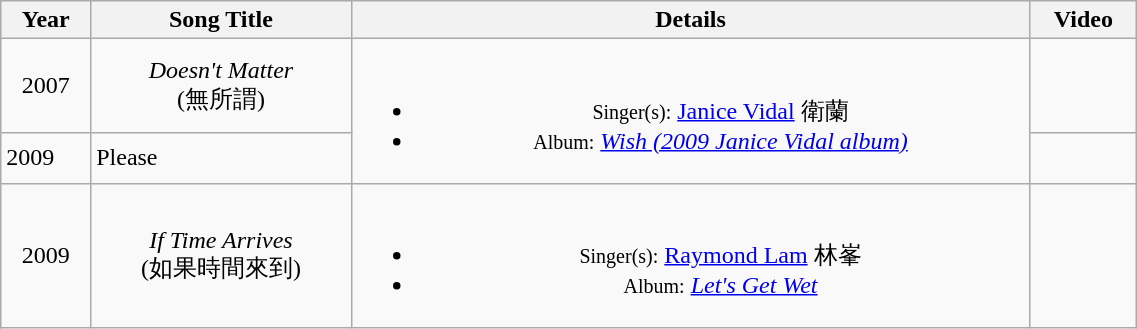<table class="wikitable" width=60%>
<tr>
<th>Year</th>
<th>Song Title</th>
<th>Details</th>
<th>Video</th>
</tr>
<tr align=center>
<td>2007</td>
<td><em>Doesn't Matter</em><br>(無所謂)</td>
<td rowspan="2"><br><ul><li><small>Singer(s):</small> <a href='#'>Janice Vidal</a> 衛蘭</li><li><small>Album:</small> <em><a href='#'>Wish (2009 Janice Vidal album)</a></em></li></ul></td>
<td></td>
</tr>
<tr>
<td>2009</td>
<td>Please</td>
<td></td>
</tr>
<tr align=center>
<td>2009</td>
<td><em>If Time Arrives</em><br>(如果時間來到)</td>
<td><br><ul><li><small>Singer(s):</small> <a href='#'>Raymond Lam</a> 林峯</li><li><small>Album:</small> <em><a href='#'>Let's Get Wet</a></em></li></ul></td>
<td></td>
</tr>
</table>
